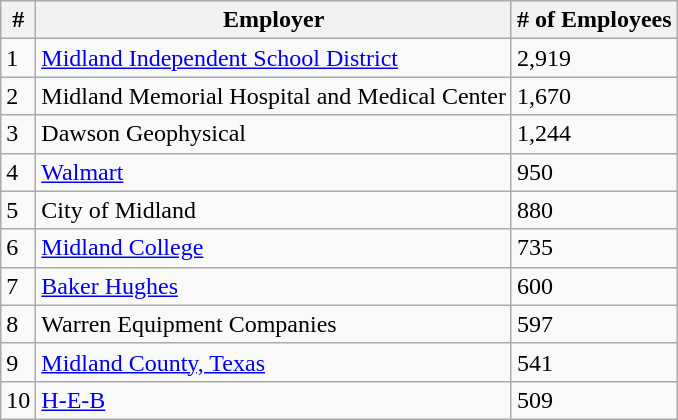<table class="wikitable">
<tr>
<th>#</th>
<th>Employer</th>
<th># of Employees</th>
</tr>
<tr>
<td>1</td>
<td><a href='#'>Midland Independent School District</a></td>
<td>2,919</td>
</tr>
<tr>
<td>2</td>
<td>Midland Memorial Hospital and Medical Center</td>
<td>1,670</td>
</tr>
<tr>
<td>3</td>
<td>Dawson Geophysical</td>
<td>1,244</td>
</tr>
<tr>
<td>4</td>
<td><a href='#'>Walmart</a></td>
<td>950</td>
</tr>
<tr>
<td>5</td>
<td>City of Midland</td>
<td>880</td>
</tr>
<tr>
<td>6</td>
<td><a href='#'>Midland College</a></td>
<td>735</td>
</tr>
<tr>
<td>7</td>
<td><a href='#'>Baker Hughes</a></td>
<td>600</td>
</tr>
<tr>
<td>8</td>
<td>Warren Equipment Companies</td>
<td>597</td>
</tr>
<tr>
<td>9</td>
<td><a href='#'>Midland County, Texas</a></td>
<td>541</td>
</tr>
<tr>
<td>10</td>
<td><a href='#'>H-E-B</a></td>
<td>509</td>
</tr>
</table>
